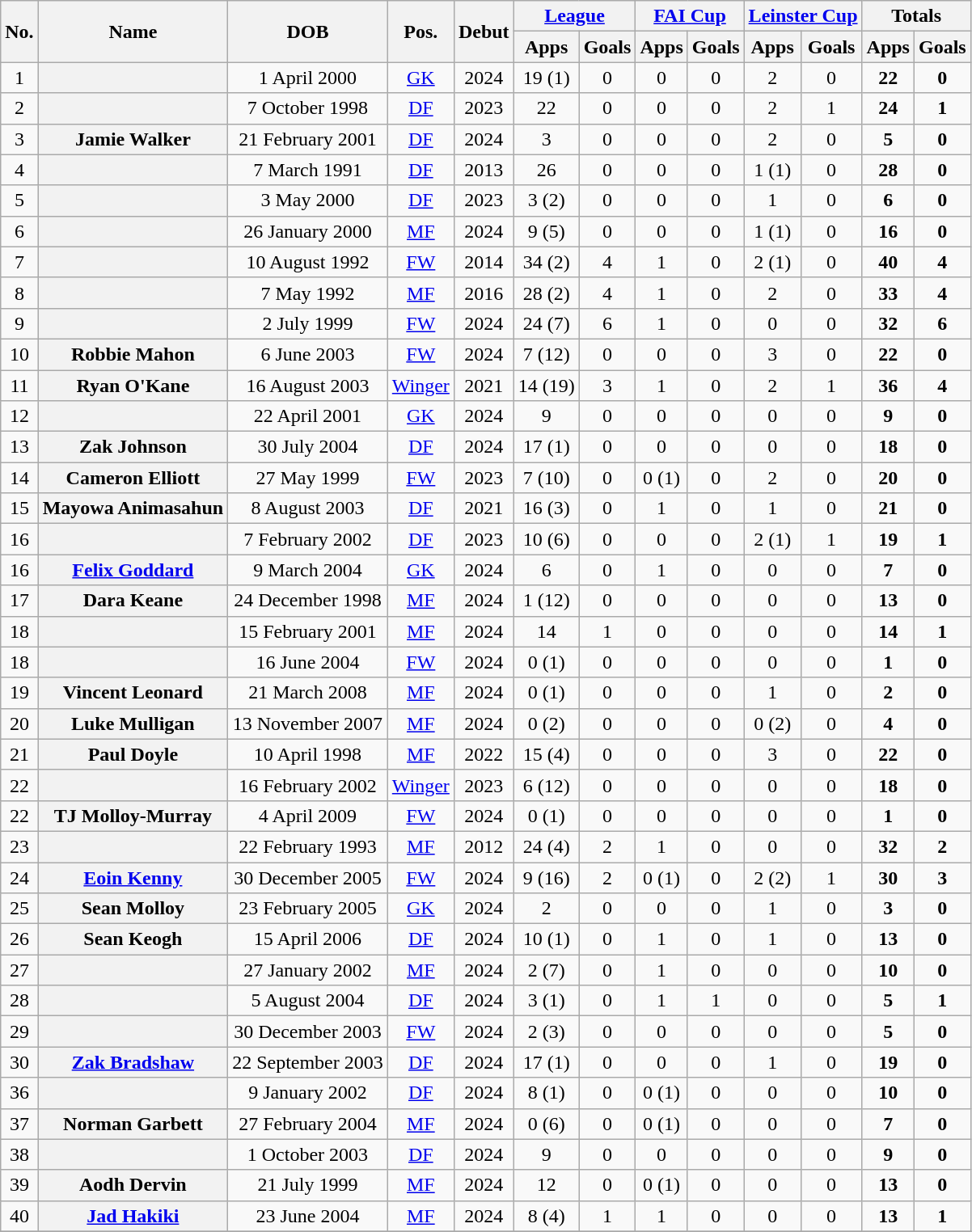<table class="sortable wikitable plainrowheaders" style="text-align: center;">
<tr>
<th rowspan="2">No.</th>
<th rowspan="2">Name</th>
<th rowspan="2">DOB</th>
<th rowspan="2">Pos.</th>
<th rowspan="2">Debut</th>
<th colspan="2"><a href='#'>League</a></th>
<th colspan="2"><a href='#'>FAI Cup</a></th>
<th colspan="2"><a href='#'>Leinster Cup</a></th>
<th colspan="2"><strong>Totals</strong></th>
</tr>
<tr>
<th>Apps</th>
<th>Goals</th>
<th>Apps</th>
<th>Goals</th>
<th>Apps</th>
<th>Goals</th>
<th>Apps</th>
<th>Goals</th>
</tr>
<tr>
<td>1</td>
<th scope="row"> </th>
<td>1 April 2000</td>
<td><a href='#'>GK</a></td>
<td>2024</td>
<td>19 (1)</td>
<td>0</td>
<td>0</td>
<td>0</td>
<td>2</td>
<td>0</td>
<td><strong>22</strong></td>
<td><strong>0</strong></td>
</tr>
<tr>
<td>2</td>
<th scope="row"> </th>
<td>7 October 1998</td>
<td><a href='#'>DF</a></td>
<td>2023</td>
<td>22</td>
<td>0</td>
<td>0</td>
<td>0</td>
<td>2</td>
<td>1</td>
<td><strong>24</strong></td>
<td><strong>1</strong></td>
</tr>
<tr>
<td>3</td>
<th scope="row"> Jamie Walker</th>
<td>21 February 2001</td>
<td><a href='#'>DF</a></td>
<td>2024</td>
<td>3</td>
<td>0</td>
<td>0</td>
<td>0</td>
<td>2</td>
<td>0</td>
<td><strong>5</strong></td>
<td><strong>0</strong></td>
</tr>
<tr>
<td>4</td>
<th scope="row"> </th>
<td>7 March 1991</td>
<td><a href='#'>DF</a></td>
<td>2013</td>
<td>26</td>
<td>0</td>
<td>0</td>
<td>0</td>
<td>1 (1)</td>
<td>0</td>
<td><strong>28</strong></td>
<td><strong>0</strong></td>
</tr>
<tr>
<td>5</td>
<th scope="row"> </th>
<td>3 May 2000</td>
<td><a href='#'>DF</a></td>
<td>2023</td>
<td>3 (2)</td>
<td>0</td>
<td>0</td>
<td>0</td>
<td>1</td>
<td>0</td>
<td><strong>6</strong></td>
<td><strong>0</strong></td>
</tr>
<tr>
<td>6</td>
<th scope="row"> </th>
<td>26 January 2000</td>
<td><a href='#'>MF</a></td>
<td>2024</td>
<td>9 (5)</td>
<td>0</td>
<td>0</td>
<td>0</td>
<td>1 (1)</td>
<td>0</td>
<td><strong>16</strong></td>
<td><strong>0</strong></td>
</tr>
<tr>
<td>7</td>
<th scope="row"> </th>
<td>10 August 1992</td>
<td><a href='#'>FW</a></td>
<td>2014</td>
<td>34 (2)</td>
<td>4</td>
<td>1</td>
<td>0</td>
<td>2 (1)</td>
<td>0</td>
<td><strong>40</strong></td>
<td><strong>4</strong></td>
</tr>
<tr>
<td>8</td>
<th scope="row"> </th>
<td>7 May 1992</td>
<td><a href='#'>MF</a></td>
<td>2016</td>
<td>28 (2)</td>
<td>4</td>
<td>1</td>
<td>0</td>
<td>2</td>
<td>0</td>
<td><strong>33</strong></td>
<td><strong>4</strong></td>
</tr>
<tr>
<td>9</td>
<th scope="row"> </th>
<td>2 July 1999</td>
<td><a href='#'>FW</a></td>
<td>2024</td>
<td>24 (7)</td>
<td>6</td>
<td>1</td>
<td>0</td>
<td>0</td>
<td>0</td>
<td><strong>32</strong></td>
<td><strong>6</strong></td>
</tr>
<tr>
<td>10</td>
<th scope="row"> Robbie Mahon</th>
<td>6 June 2003</td>
<td><a href='#'>FW</a></td>
<td>2024</td>
<td>7 (12)</td>
<td>0</td>
<td>0</td>
<td>0</td>
<td>3</td>
<td>0</td>
<td><strong>22</strong></td>
<td><strong>0</strong></td>
</tr>
<tr>
<td>11</td>
<th scope="row"> Ryan O'Kane</th>
<td>16 August 2003</td>
<td><a href='#'>Winger</a></td>
<td>2021</td>
<td>14 (19)</td>
<td>3</td>
<td>1</td>
<td>0</td>
<td>2</td>
<td>1</td>
<td><strong>36</strong></td>
<td><strong>4</strong></td>
</tr>
<tr>
<td>12</td>
<th scope="row">  </th>
<td>22 April 2001</td>
<td><a href='#'>GK</a></td>
<td>2024</td>
<td>9</td>
<td>0</td>
<td>0</td>
<td>0</td>
<td>0</td>
<td>0</td>
<td><strong>9</strong></td>
<td><strong>0</strong></td>
</tr>
<tr>
<td>13</td>
<th scope="row"> Zak Johnson </th>
<td>30 July 2004</td>
<td><a href='#'>DF</a></td>
<td>2024</td>
<td>17 (1)</td>
<td>0</td>
<td>0</td>
<td>0</td>
<td>0</td>
<td>0</td>
<td><strong>18</strong></td>
<td><strong>0</strong></td>
</tr>
<tr>
<td>14</td>
<th scope="row"> Cameron Elliott </th>
<td>27 May 1999</td>
<td><a href='#'>FW</a></td>
<td>2023</td>
<td>7 (10)</td>
<td>0</td>
<td>0 (1)</td>
<td>0</td>
<td>2</td>
<td>0</td>
<td><strong>20</strong></td>
<td><strong>0</strong></td>
</tr>
<tr>
<td>15</td>
<th scope="row"> Mayowa Animasahun</th>
<td>8 August 2003</td>
<td><a href='#'>DF</a></td>
<td>2021</td>
<td>16 (3)</td>
<td>0</td>
<td>1</td>
<td>0</td>
<td>1</td>
<td>0</td>
<td><strong>21</strong></td>
<td><strong>0</strong></td>
</tr>
<tr>
<td>16</td>
<th scope="row">  </th>
<td>7 February 2002</td>
<td><a href='#'>DF</a></td>
<td>2023</td>
<td>10 (6)</td>
<td>0</td>
<td>0</td>
<td>0</td>
<td>2 (1)</td>
<td>1</td>
<td><strong>19</strong></td>
<td><strong>1</strong></td>
</tr>
<tr>
<td>16</td>
<th scope="row"> <a href='#'>Felix Goddard</a> </th>
<td>9 March 2004</td>
<td><a href='#'>GK</a></td>
<td>2024</td>
<td>6</td>
<td>0</td>
<td>1</td>
<td>0</td>
<td>0</td>
<td>0</td>
<td><strong>7</strong></td>
<td><strong>0</strong></td>
</tr>
<tr>
<td>17</td>
<th scope="row"> Dara Keane</th>
<td>24 December 1998</td>
<td><a href='#'>MF</a></td>
<td>2024</td>
<td>1 (12)</td>
<td>0</td>
<td>0</td>
<td>0</td>
<td>0</td>
<td>0</td>
<td><strong>13</strong></td>
<td><strong>0</strong></td>
</tr>
<tr>
<td>18</td>
<th scope="row">  </th>
<td>15 February 2001</td>
<td><a href='#'>MF</a></td>
<td>2024</td>
<td>14</td>
<td>1</td>
<td>0</td>
<td>0</td>
<td>0</td>
<td>0</td>
<td><strong>14</strong></td>
<td><strong>1</strong></td>
</tr>
<tr>
<td>18</td>
<th scope="row"> </th>
<td>16 June 2004</td>
<td><a href='#'>FW</a></td>
<td>2024</td>
<td>0 (1)</td>
<td>0</td>
<td>0</td>
<td>0</td>
<td>0</td>
<td>0</td>
<td><strong>1</strong></td>
<td><strong>0</strong></td>
</tr>
<tr>
<td>19</td>
<th scope="row"> Vincent Leonard</th>
<td>21 March 2008</td>
<td><a href='#'>MF</a></td>
<td>2024</td>
<td>0 (1)</td>
<td>0</td>
<td>0</td>
<td>0</td>
<td>1</td>
<td>0</td>
<td><strong>2</strong></td>
<td><strong>0</strong></td>
</tr>
<tr>
<td>20</td>
<th scope="row"> Luke Mulligan</th>
<td>13 November 2007</td>
<td><a href='#'>MF</a></td>
<td>2024</td>
<td>0 (2)</td>
<td>0</td>
<td>0</td>
<td>0</td>
<td>0 (2)</td>
<td>0</td>
<td><strong>4</strong></td>
<td><strong>0</strong></td>
</tr>
<tr>
<td>21</td>
<th scope="row"> Paul Doyle</th>
<td>10 April 1998</td>
<td><a href='#'>MF</a></td>
<td>2022</td>
<td>15 (4)</td>
<td>0</td>
<td>0</td>
<td>0</td>
<td>3</td>
<td>0</td>
<td><strong>22</strong></td>
<td><strong>0</strong></td>
</tr>
<tr>
<td>22</td>
<th scope="row"> </th>
<td>16 February 2002</td>
<td><a href='#'>Winger</a></td>
<td>2023</td>
<td>6 (12)</td>
<td>0</td>
<td>0</td>
<td>0</td>
<td>0</td>
<td>0</td>
<td><strong>18</strong></td>
<td><strong>0</strong></td>
</tr>
<tr>
<td>22</td>
<th scope="row"> TJ Molloy-Murray</th>
<td>4 April 2009</td>
<td><a href='#'>FW</a></td>
<td>2024</td>
<td>0 (1)</td>
<td>0</td>
<td>0</td>
<td>0</td>
<td>0</td>
<td>0</td>
<td><strong>1</strong></td>
<td><strong>0</strong></td>
</tr>
<tr>
<td>23</td>
<th scope="row"> </th>
<td>22 February 1993</td>
<td><a href='#'>MF</a></td>
<td>2012</td>
<td>24 (4)</td>
<td>2</td>
<td>1</td>
<td>0</td>
<td>0</td>
<td>0</td>
<td><strong>32</strong></td>
<td><strong>2</strong></td>
</tr>
<tr>
<td>24</td>
<th scope="row"> <a href='#'>Eoin Kenny</a></th>
<td>30 December 2005</td>
<td><a href='#'>FW</a></td>
<td>2024</td>
<td>9 (16)</td>
<td>2</td>
<td>0 (1)</td>
<td>0</td>
<td>2 (2)</td>
<td>1</td>
<td><strong>30</strong></td>
<td><strong>3</strong></td>
</tr>
<tr>
<td>25</td>
<th scope="row"> Sean Molloy</th>
<td>23 February 2005</td>
<td><a href='#'>GK</a></td>
<td>2024</td>
<td>2</td>
<td>0</td>
<td>0</td>
<td>0</td>
<td>1</td>
<td>0</td>
<td><strong>3</strong></td>
<td><strong>0</strong></td>
</tr>
<tr>
<td>26</td>
<th scope="row"> Sean Keogh</th>
<td>15 April 2006</td>
<td><a href='#'>DF</a></td>
<td>2024</td>
<td>10 (1)</td>
<td>0</td>
<td>1</td>
<td>0</td>
<td>1</td>
<td>0</td>
<td><strong>13</strong></td>
<td><strong>0</strong></td>
</tr>
<tr>
<td>27</td>
<th scope="row">  </th>
<td>27 January 2002</td>
<td><a href='#'>MF</a></td>
<td>2024</td>
<td>2 (7)</td>
<td>0</td>
<td>1</td>
<td>0</td>
<td>0</td>
<td>0</td>
<td><strong>10</strong></td>
<td><strong>0</strong></td>
</tr>
<tr>
<td>28</td>
<th scope="row">  </th>
<td>5 August 2004</td>
<td><a href='#'>DF</a></td>
<td>2024</td>
<td>3 (1)</td>
<td>0</td>
<td>1</td>
<td>1</td>
<td>0</td>
<td>0</td>
<td><strong>5</strong></td>
<td><strong>1</strong></td>
</tr>
<tr>
<td>29</td>
<th scope="row">  </th>
<td>30 December 2003</td>
<td><a href='#'>FW</a></td>
<td>2024</td>
<td>2 (3)</td>
<td>0</td>
<td>0</td>
<td>0</td>
<td>0</td>
<td>0</td>
<td><strong>5</strong></td>
<td><strong>0</strong></td>
</tr>
<tr>
<td>30</td>
<th scope="row"> <a href='#'>Zak Bradshaw</a> </th>
<td>22 September 2003</td>
<td><a href='#'>DF</a></td>
<td>2024</td>
<td>17 (1)</td>
<td>0</td>
<td>0</td>
<td>0</td>
<td>1</td>
<td>0</td>
<td><strong>19</strong></td>
<td><strong>0</strong></td>
</tr>
<tr>
<td>36</td>
<th scope="row">  </th>
<td>9 January 2002</td>
<td><a href='#'>DF</a></td>
<td>2024</td>
<td>8 (1)</td>
<td>0</td>
<td>0 (1)</td>
<td>0</td>
<td>0</td>
<td>0</td>
<td><strong>10</strong></td>
<td><strong>0</strong></td>
</tr>
<tr>
<td>37</td>
<th scope="row"> Norman Garbett </th>
<td>27 February 2004</td>
<td><a href='#'>MF</a></td>
<td>2024</td>
<td>0 (6)</td>
<td>0</td>
<td>0 (1)</td>
<td>0</td>
<td>0</td>
<td>0</td>
<td><strong>7</strong></td>
<td><strong>0</strong></td>
</tr>
<tr>
<td>38</td>
<th scope="row">  </th>
<td>1 October 2003</td>
<td><a href='#'>DF</a></td>
<td>2024</td>
<td>9</td>
<td>0</td>
<td>0</td>
<td>0</td>
<td>0</td>
<td>0</td>
<td><strong>9</strong></td>
<td><strong>0</strong></td>
</tr>
<tr>
<td>39</td>
<th scope="row"> Aodh Dervin </th>
<td>21 July 1999</td>
<td><a href='#'>MF</a></td>
<td>2024</td>
<td>12</td>
<td>0</td>
<td>0 (1)</td>
<td>0</td>
<td>0</td>
<td>0</td>
<td><strong>13</strong></td>
<td><strong>0</strong></td>
</tr>
<tr>
<td>40</td>
<th scope="row"> <a href='#'>Jad Hakiki</a> </th>
<td>23 June 2004</td>
<td><a href='#'>MF</a></td>
<td>2024</td>
<td>8 (4)</td>
<td>1</td>
<td>1</td>
<td>0</td>
<td>0</td>
<td>0</td>
<td><strong>13</strong></td>
<td><strong>1</strong></td>
</tr>
<tr>
</tr>
</table>
